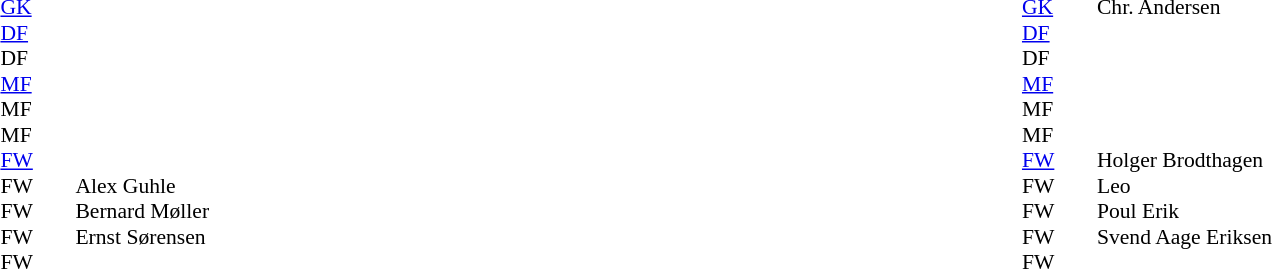<table width="100%">
<tr>
<td valign="top" align="center" width="40%"><br><table style="font-size:90%" cellspacing="0" cellpadding="0">
<tr>
<th width=25></th>
<th width=25></th>
</tr>
<tr>
<td><a href='#'>GK</a></td>
<td></td>
<td></td>
</tr>
<tr>
<td><a href='#'>DF</a></td>
<td></td>
<td></td>
</tr>
<tr>
<td>DF</td>
<td></td>
<td></td>
</tr>
<tr>
<td><a href='#'>MF</a></td>
<td></td>
<td></td>
</tr>
<tr>
<td>MF</td>
<td></td>
<td></td>
</tr>
<tr>
<td>MF</td>
<td></td>
<td></td>
</tr>
<tr>
<td><a href='#'>FW</a></td>
<td></td>
<td></td>
</tr>
<tr>
<td>FW</td>
<td></td>
<td>Alex Guhle</td>
</tr>
<tr>
<td>FW</td>
<td></td>
<td>Bernard Møller</td>
</tr>
<tr>
<td>FW</td>
<td></td>
<td>Ernst Sørensen</td>
</tr>
<tr>
<td>FW</td>
<td></td>
<td></td>
</tr>
</table>
</td>
<td valign="top" width="10%"></td>
<td valign="top" width="50%"><br><table style="font-size:90%; margin:auto" cellspacing="0" cellpadding="0">
<tr>
<th width=25></th>
<th width=25></th>
</tr>
<tr>
<td><a href='#'>GK</a></td>
<td></td>
<td>Chr. Andersen</td>
</tr>
<tr>
<td><a href='#'>DF</a></td>
<td></td>
<td></td>
</tr>
<tr>
<td>DF</td>
<td></td>
<td></td>
</tr>
<tr>
<td><a href='#'>MF</a></td>
<td></td>
<td></td>
</tr>
<tr>
<td>MF</td>
<td></td>
<td></td>
</tr>
<tr>
<td>MF</td>
<td></td>
<td></td>
</tr>
<tr>
<td><a href='#'>FW</a></td>
<td></td>
<td>Holger Brodthagen</td>
</tr>
<tr>
<td>FW</td>
<td></td>
<td>Leo</td>
</tr>
<tr>
<td>FW</td>
<td></td>
<td>Poul Erik</td>
</tr>
<tr>
<td>FW</td>
<td></td>
<td>Svend Aage Eriksen</td>
</tr>
<tr>
<td>FW</td>
<td></td>
<td></td>
</tr>
</table>
</td>
</tr>
</table>
